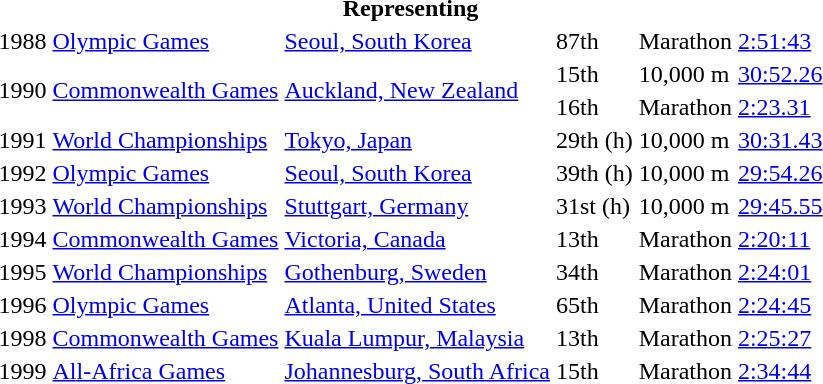<table>
<tr>
<th colspan="6">Representing </th>
</tr>
<tr>
<td>1988</td>
<td><a href='#'>Olympic Games</a></td>
<td><a href='#'>Seoul, South Korea</a></td>
<td>87th</td>
<td>Marathon</td>
<td><a href='#'>2:51:43</a></td>
</tr>
<tr>
<td rowspan=2>1990</td>
<td rowspan=2><a href='#'>Commonwealth Games</a></td>
<td rowspan=2><a href='#'>Auckland, New Zealand</a></td>
<td>15th</td>
<td>10,000 m</td>
<td><a href='#'>30:52.26</a></td>
</tr>
<tr>
<td>16th</td>
<td>Marathon</td>
<td><a href='#'>2:23.31</a></td>
</tr>
<tr>
<td>1991</td>
<td><a href='#'>World Championships</a></td>
<td><a href='#'>Tokyo, Japan</a></td>
<td>29th (h)</td>
<td>10,000 m</td>
<td><a href='#'>30:31.43</a></td>
</tr>
<tr>
<td>1992</td>
<td><a href='#'>Olympic Games</a></td>
<td><a href='#'>Seoul, South Korea</a></td>
<td>39th (h)</td>
<td>10,000 m</td>
<td><a href='#'>29:54.26</a></td>
</tr>
<tr>
<td>1993</td>
<td><a href='#'>World Championships</a></td>
<td><a href='#'>Stuttgart, Germany</a></td>
<td>31st (h)</td>
<td>10,000 m</td>
<td><a href='#'>29:45.55</a></td>
</tr>
<tr>
<td>1994</td>
<td><a href='#'>Commonwealth Games</a></td>
<td><a href='#'>Victoria, Canada</a></td>
<td>13th</td>
<td>Marathon</td>
<td><a href='#'>2:20:11</a></td>
</tr>
<tr>
<td>1995</td>
<td><a href='#'>World Championships</a></td>
<td><a href='#'>Gothenburg, Sweden</a></td>
<td>34th</td>
<td>Marathon</td>
<td><a href='#'>2:24:01</a></td>
</tr>
<tr>
<td>1996</td>
<td><a href='#'>Olympic Games</a></td>
<td><a href='#'>Atlanta, United States</a></td>
<td>65th</td>
<td>Marathon</td>
<td><a href='#'>2:24:45</a></td>
</tr>
<tr>
<td>1998</td>
<td><a href='#'>Commonwealth Games</a></td>
<td><a href='#'>Kuala Lumpur, Malaysia</a></td>
<td>13th</td>
<td>Marathon</td>
<td><a href='#'>2:25:27</a></td>
</tr>
<tr>
<td>1999</td>
<td><a href='#'>All-Africa Games</a></td>
<td><a href='#'>Johannesburg, South Africa</a></td>
<td>15th</td>
<td>Marathon</td>
<td><a href='#'>2:34:44</a></td>
</tr>
</table>
